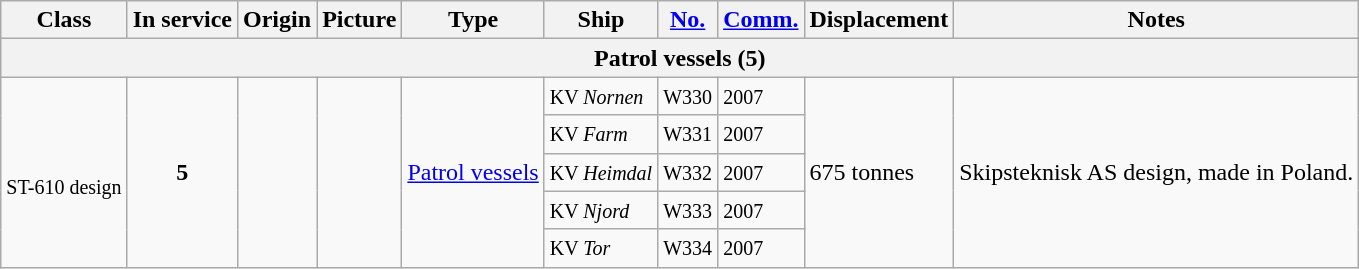<table class="wikitable">
<tr>
<th>Class</th>
<th>In service</th>
<th>Origin</th>
<th>Picture</th>
<th>Type</th>
<th>Ship</th>
<th><a href='#'>No.</a></th>
<th><a href='#'>Comm.</a></th>
<th>Displacement</th>
<th>Notes</th>
</tr>
<tr>
<th colspan="10">Patrol vessels (5)</th>
</tr>
<tr>
<td rowspan="5"><strong></strong><br><small>ST-610 design</small></td>
<td rowspan="5" style="text-align: center;"><strong>5</strong></td>
<td rowspan="5"></td>
<td rowspan="5"></td>
<td rowspan="5"><a href='#'>Patrol vessels</a></td>
<td><small>KV <em>Nornen</em></small></td>
<td><small>W330</small></td>
<td><small>2007</small></td>
<td rowspan="5">675 tonnes</td>
<td rowspan="5">Skipsteknisk AS design, made in Poland.</td>
</tr>
<tr>
<td><small>KV <em>Farm</em></small></td>
<td><small>W331</small></td>
<td><small>2007</small></td>
</tr>
<tr>
<td><small>KV <em>Heimdal</em></small></td>
<td><small>W332</small></td>
<td><small>2007</small></td>
</tr>
<tr>
<td><small>KV <em>Njord</em></small></td>
<td><small>W333</small></td>
<td><small>2007</small></td>
</tr>
<tr>
<td><small>KV <em>Tor</em></small></td>
<td><small>W334</small></td>
<td><small>2007</small></td>
</tr>
</table>
